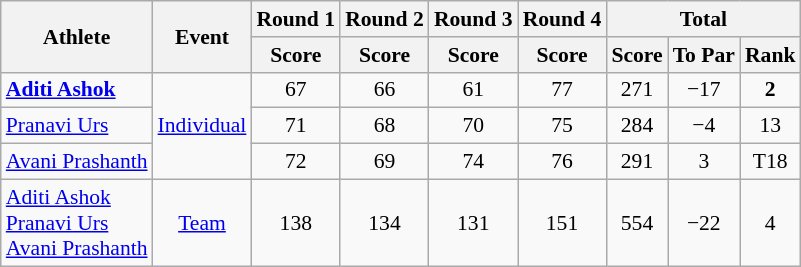<table class=wikitable style="text-align:center; font-size:90%">
<tr>
<th rowspan="2">Athlete</th>
<th rowspan="2">Event</th>
<th>Round 1</th>
<th>Round 2</th>
<th>Round 3</th>
<th>Round 4</th>
<th colspan="3">Total</th>
</tr>
<tr>
<th>Score</th>
<th>Score</th>
<th>Score</th>
<th>Score</th>
<th>Score</th>
<th>To Par</th>
<th>Rank</th>
</tr>
<tr>
<td style="text-align:left"><strong><a href='#'>Aditi Ashok</a></strong></td>
<td rowspan="3"><a href='#'>Individual</a></td>
<td>67</td>
<td>66</td>
<td>61</td>
<td>77</td>
<td>271</td>
<td>−17</td>
<td><strong>2</strong></td>
</tr>
<tr>
<td style="text-align:left"><a href='#'>Pranavi Urs</a></td>
<td>71</td>
<td>68</td>
<td>70</td>
<td>75</td>
<td>284</td>
<td>−4</td>
<td>13</td>
</tr>
<tr>
<td style="text-align:left"><a href='#'>Avani Prashanth</a></td>
<td>72</td>
<td>69</td>
<td>74</td>
<td>76</td>
<td>291</td>
<td>3</td>
<td>T18</td>
</tr>
<tr>
<td style="text-align:left"><a href='#'>Aditi Ashok</a> <br><a href='#'>Pranavi Urs</a><br><a href='#'>Avani Prashanth</a></td>
<td><a href='#'>Team</a></td>
<td>138</td>
<td>134</td>
<td>131</td>
<td>151</td>
<td>554</td>
<td>−22</td>
<td>4</td>
</tr>
</table>
